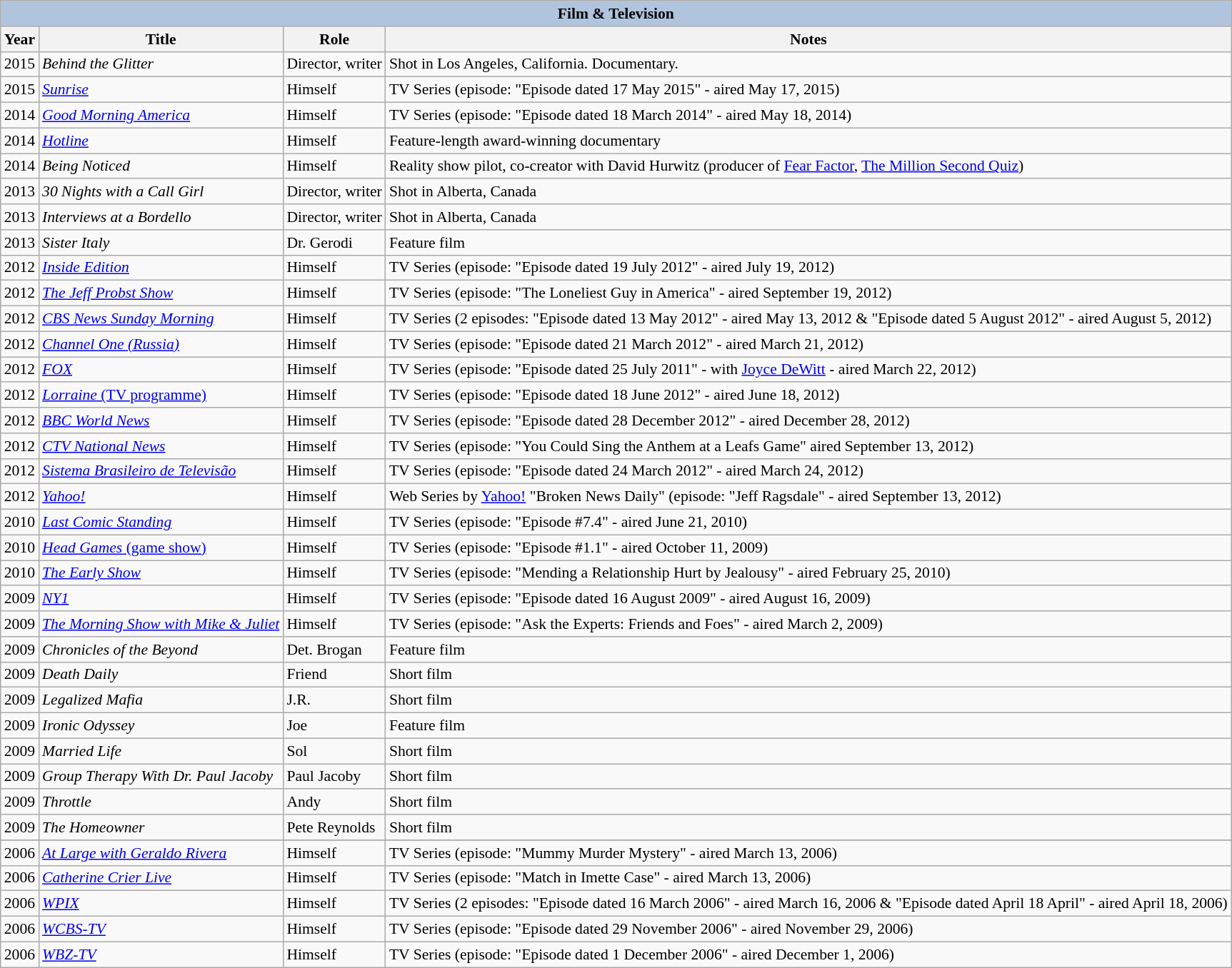<table class="wikitable" style="font-size: 90%;">
<tr>
<th colspan="4" style="background: LightSteelBlue;">Film & Television</th>
</tr>
<tr>
<th>Year</th>
<th>Title</th>
<th>Role</th>
<th>Notes</th>
</tr>
<tr>
<td>2015</td>
<td><em>Behind the Glitter</em></td>
<td>Director, writer</td>
<td>Shot in Los Angeles, California. Documentary.</td>
</tr>
<tr>
<td>2015</td>
<td><em><a href='#'>Sunrise</a></em></td>
<td>Himself</td>
<td>TV Series (episode: "Episode dated 17 May 2015" - aired May 17, 2015)</td>
</tr>
<tr>
<td>2014</td>
<td><em><a href='#'>Good Morning America</a></em></td>
<td>Himself</td>
<td>TV Series (episode: "Episode dated 18 March 2014" - aired May 18, 2014)</td>
</tr>
<tr>
<td>2014</td>
<td><em><a href='#'>Hotline</a></em></td>
<td>Himself</td>
<td>Feature-length award-winning documentary</td>
</tr>
<tr>
<td>2014</td>
<td><em>Being Noticed</em></td>
<td>Himself</td>
<td>Reality show pilot, co-creator with David Hurwitz (producer of <a href='#'>Fear Factor</a>, <a href='#'>The Million Second Quiz</a>)</td>
</tr>
<tr>
<td>2013</td>
<td><em>30 Nights with a Call Girl</em></td>
<td>Director, writer</td>
<td>Shot in Alberta, Canada</td>
</tr>
<tr>
<td>2013</td>
<td><em>Interviews at a Bordello</em></td>
<td>Director, writer</td>
<td>Shot in Alberta, Canada</td>
</tr>
<tr>
<td>2013</td>
<td><em>Sister Italy</em></td>
<td>Dr. Gerodi</td>
<td>Feature film</td>
</tr>
<tr>
<td>2012</td>
<td><em><a href='#'>Inside Edition</a></em></td>
<td>Himself</td>
<td>TV Series (episode: "Episode dated 19 July 2012" - aired July 19, 2012)</td>
</tr>
<tr>
<td>2012</td>
<td><em><a href='#'>The Jeff Probst Show</a></em></td>
<td>Himself</td>
<td>TV Series (episode: "The Loneliest Guy in America" - aired September 19, 2012)</td>
</tr>
<tr>
<td>2012</td>
<td><em><a href='#'>CBS News Sunday Morning</a></em></td>
<td>Himself</td>
<td>TV Series (2 episodes: "Episode dated 13 May 2012" - aired May 13, 2012 & "Episode dated 5 August 2012" - aired August 5, 2012)</td>
</tr>
<tr>
<td>2012</td>
<td><em><a href='#'>Channel One (Russia)</a></em></td>
<td>Himself</td>
<td>TV Series (episode: "Episode dated 21 March 2012" - aired March 21, 2012)</td>
</tr>
<tr>
<td>2012</td>
<td><em><a href='#'>FOX</a></em></td>
<td>Himself</td>
<td>TV Series (episode: "Episode dated 25 July 2011" - with <a href='#'>Joyce DeWitt</a> - aired March 22, 2012)</td>
</tr>
<tr>
<td>2012</td>
<td><a href='#'><em>Lorraine</em> (TV programme)</a></td>
<td>Himself</td>
<td>TV Series (episode: "Episode dated 18 June 2012" - aired June 18, 2012)</td>
</tr>
<tr>
<td>2012</td>
<td><em><a href='#'>BBC World News</a></em></td>
<td>Himself</td>
<td>TV Series (episode: "Episode dated 28 December 2012" - aired December 28, 2012)</td>
</tr>
<tr>
<td>2012</td>
<td><em><a href='#'>CTV National News</a></em></td>
<td>Himself</td>
<td>TV Series (episode: "You Could Sing the Anthem at a Leafs Game" aired September 13, 2012)</td>
</tr>
<tr>
<td>2012</td>
<td><em><a href='#'>Sistema Brasileiro de Televisão</a></em></td>
<td>Himself</td>
<td>TV Series (episode: "Episode dated 24 March 2012" - aired March 24, 2012)</td>
</tr>
<tr>
<td>2012</td>
<td><em><a href='#'>Yahoo!</a></em></td>
<td>Himself</td>
<td>Web Series by <a href='#'>Yahoo!</a> "Broken News Daily" (episode: "Jeff Ragsdale" - aired September 13, 2012)</td>
</tr>
<tr>
<td>2010</td>
<td><em><a href='#'>Last Comic Standing</a></em></td>
<td>Himself</td>
<td>TV Series (episode: "Episode #7.4" - aired June 21, 2010)</td>
</tr>
<tr>
<td>2010</td>
<td><a href='#'><em>Head Games</em> (game show)</a></td>
<td>Himself</td>
<td>TV Series (episode: "Episode #1.1" - aired October 11, 2009)</td>
</tr>
<tr>
<td>2010</td>
<td><em><a href='#'>The Early Show</a></em></td>
<td>Himself</td>
<td>TV Series (episode: "Mending a Relationship Hurt by Jealousy" - aired February 25, 2010)</td>
</tr>
<tr>
<td>2009</td>
<td><em><a href='#'>NY1</a></em></td>
<td>Himself</td>
<td>TV Series (episode: "Episode dated 16 August 2009" - aired August 16, 2009)</td>
</tr>
<tr>
<td>2009</td>
<td><em><a href='#'>The Morning Show with Mike & Juliet</a></em></td>
<td>Himself</td>
<td>TV Series (episode: "Ask the Experts: Friends and Foes" - aired March 2, 2009)</td>
</tr>
<tr>
<td>2009</td>
<td><em>Chronicles of the Beyond</em></td>
<td>Det. Brogan</td>
<td>Feature film</td>
</tr>
<tr>
<td>2009</td>
<td><em>Death Daily</em></td>
<td>Friend</td>
<td>Short film</td>
</tr>
<tr>
<td>2009</td>
<td><em>Legalized Mafia</em></td>
<td>J.R.</td>
<td>Short film</td>
</tr>
<tr>
<td>2009</td>
<td><em>Ironic Odyssey</em></td>
<td>Joe</td>
<td>Feature film</td>
</tr>
<tr>
<td>2009</td>
<td><em>Married Life</em></td>
<td>Sol</td>
<td>Short film</td>
</tr>
<tr>
<td>2009</td>
<td><em>Group Therapy With Dr. Paul Jacoby</em></td>
<td>Paul Jacoby</td>
<td>Short film</td>
</tr>
<tr>
<td>2009</td>
<td><em>Throttle</em></td>
<td>Andy</td>
<td>Short film</td>
</tr>
<tr>
<td>2009</td>
<td><em>The Homeowner</em></td>
<td>Pete Reynolds</td>
<td>Short film</td>
</tr>
<tr>
</tr>
<tr>
<td>2006</td>
<td><em><a href='#'>At Large with Geraldo Rivera</a></em></td>
<td>Himself</td>
<td>TV Series (episode: "Mummy Murder Mystery" - aired March 13, 2006)</td>
</tr>
<tr>
<td>2006</td>
<td><em><a href='#'>Catherine Crier Live</a></em></td>
<td>Himself</td>
<td>TV Series (episode: "Match in Imette Case" - aired March 13, 2006)</td>
</tr>
<tr>
<td>2006</td>
<td><em><a href='#'>WPIX</a></em></td>
<td>Himself</td>
<td>TV Series (2 episodes: "Episode dated 16 March 2006" - aired March 16, 2006 &                                                 "Episode dated April 18 April" - aired April 18, 2006)</td>
</tr>
<tr>
<td>2006</td>
<td><em><a href='#'>WCBS-TV</a></em></td>
<td>Himself</td>
<td>TV Series (episode: "Episode dated 29 November 2006" - aired November 29, 2006)</td>
</tr>
<tr>
<td>2006</td>
<td><em><a href='#'>WBZ-TV</a></em></td>
<td>Himself</td>
<td>TV Series (episode: "Episode dated 1 December 2006" - aired December 1, 2006)</td>
</tr>
</table>
